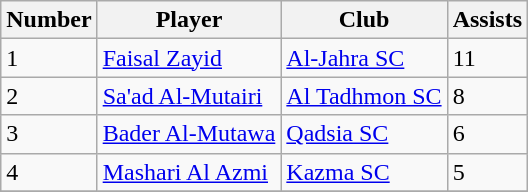<table class="wikitable">
<tr>
<th>Number</th>
<th>Player</th>
<th>Club</th>
<th>Assists</th>
</tr>
<tr>
<td>1</td>
<td><a href='#'>Faisal Zayid</a></td>
<td><a href='#'>Al-Jahra SC</a></td>
<td>11</td>
</tr>
<tr>
<td>2</td>
<td><a href='#'>Sa'ad Al-Mutairi</a></td>
<td><a href='#'>Al Tadhmon SC</a></td>
<td>8</td>
</tr>
<tr>
<td>3</td>
<td><a href='#'>Bader Al-Mutawa</a></td>
<td><a href='#'>Qadsia SC</a></td>
<td>6</td>
</tr>
<tr>
<td>4</td>
<td><a href='#'>Mashari Al Azmi</a></td>
<td><a href='#'>Kazma SC</a></td>
<td>5</td>
</tr>
<tr>
</tr>
</table>
